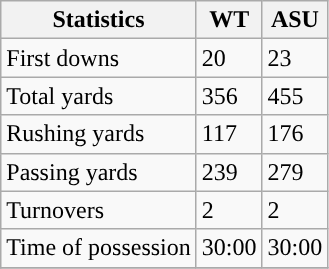<table class="wikitable" style="float: left;">
<tr>
<th>Statistics</th>
<th>WT</th>
<th>ASU</th>
</tr>
<tr>
<td>First downs</td>
<td>20</td>
<td>23</td>
</tr>
<tr>
<td>Total yards</td>
<td>356</td>
<td>455</td>
</tr>
<tr>
<td>Rushing yards</td>
<td>117</td>
<td>176</td>
</tr>
<tr>
<td>Passing yards</td>
<td>239</td>
<td>279</td>
</tr>
<tr>
<td>Turnovers</td>
<td>2</td>
<td>2</td>
</tr>
<tr>
<td>Time of possession</td>
<td>30:00</td>
<td>30:00</td>
</tr>
<tr>
</tr>
</table>
